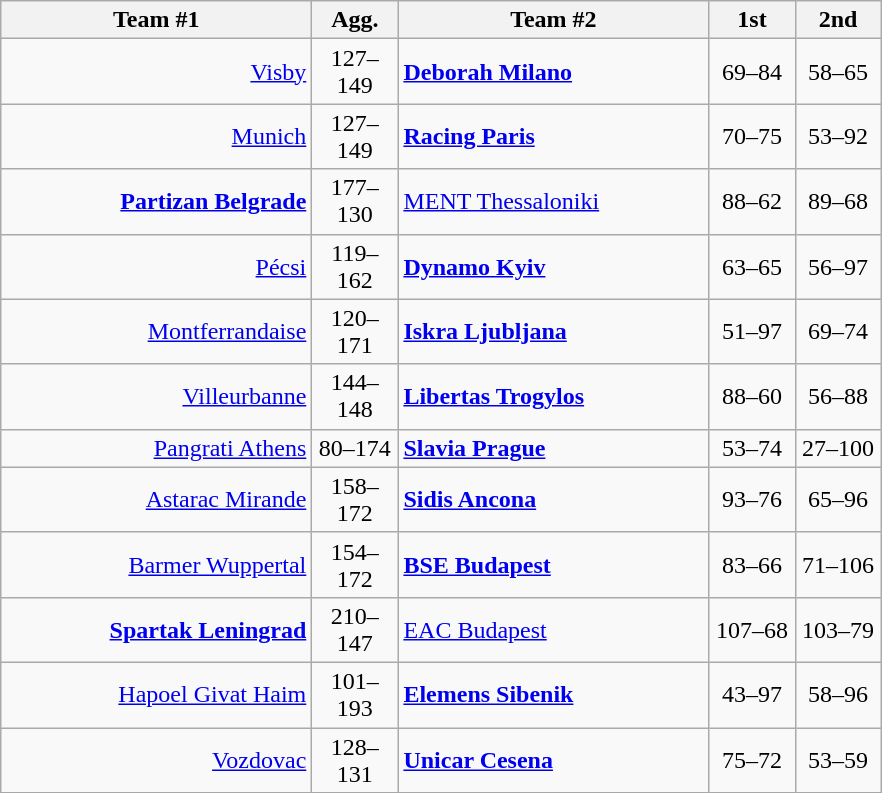<table class=wikitable style="text-align:center">
<tr>
<th width=200>Team #1</th>
<th width=50>Agg.</th>
<th width=200>Team #2</th>
<th width=50>1st</th>
<th width=50>2nd</th>
</tr>
<tr>
<td align=right><a href='#'>Visby</a> </td>
<td>127–149</td>
<td align=left> <strong><a href='#'>Deborah Milano</a></strong></td>
<td align=center>69–84</td>
<td align=center>58–65</td>
</tr>
<tr>
<td align=right><a href='#'>Munich</a> </td>
<td>127–149</td>
<td align=left> <strong><a href='#'>Racing Paris</a></strong></td>
<td align=center>70–75</td>
<td align=center>53–92</td>
</tr>
<tr>
<td align=right><strong><a href='#'>Partizan Belgrade</a></strong> </td>
<td>177–130</td>
<td align=left> <a href='#'>MENT Thessaloniki</a></td>
<td align=center>88–62</td>
<td align=center>89–68</td>
</tr>
<tr>
<td align=right><a href='#'>Pécsi</a> </td>
<td>119–162</td>
<td align=left> <strong><a href='#'>Dynamo Kyiv</a></strong></td>
<td align=center>63–65</td>
<td align=center>56–97</td>
</tr>
<tr>
<td align=right><a href='#'>Montferrandaise</a> </td>
<td>120–171</td>
<td align=left> <strong><a href='#'>Iskra Ljubljana</a></strong></td>
<td align=center>51–97</td>
<td align=center>69–74</td>
</tr>
<tr>
<td align=right><a href='#'>Villeurbanne</a> </td>
<td>144–148</td>
<td align=left> <strong><a href='#'>Libertas Trogylos</a></strong></td>
<td align=center>88–60</td>
<td align=center>56–88</td>
</tr>
<tr>
<td align=right><a href='#'>Pangrati Athens</a> </td>
<td>80–174</td>
<td align=left> <strong><a href='#'>Slavia Prague</a></strong></td>
<td align=center>53–74</td>
<td align=center>27–100</td>
</tr>
<tr>
<td align=right><a href='#'>Astarac Mirande</a> </td>
<td>158–172</td>
<td align=left> <strong><a href='#'>Sidis Ancona</a></strong></td>
<td align=center>93–76</td>
<td align=center>65–96</td>
</tr>
<tr>
<td align=right><a href='#'>Barmer Wuppertal</a> </td>
<td>154–172</td>
<td align=left> <strong><a href='#'>BSE Budapest</a></strong></td>
<td align=center>83–66</td>
<td align=center>71–106</td>
</tr>
<tr>
<td align=right><strong><a href='#'>Spartak Leningrad</a></strong> </td>
<td>210–147</td>
<td align=left> <a href='#'>EAC Budapest</a></td>
<td align=center>107–68</td>
<td align=center>103–79</td>
</tr>
<tr>
<td align=right><a href='#'>Hapoel Givat Haim</a> </td>
<td>101–193</td>
<td align=left> <strong><a href='#'>Elemens Sibenik</a></strong></td>
<td align=center>43–97</td>
<td align=center>58–96</td>
</tr>
<tr>
<td align=right><a href='#'>Vozdovac</a> </td>
<td>128–131</td>
<td align=left> <strong><a href='#'>Unicar Cesena</a></strong></td>
<td align=center>75–72</td>
<td align=center>53–59</td>
</tr>
<tr>
</tr>
</table>
